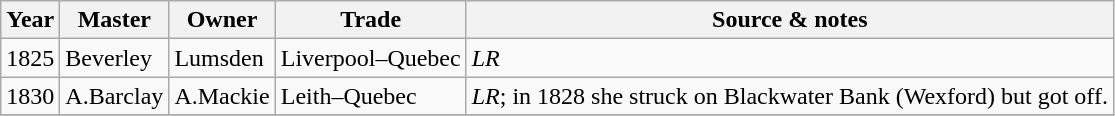<table class="sortable wikitable">
<tr>
<th>Year</th>
<th>Master</th>
<th>Owner</th>
<th>Trade</th>
<th>Source & notes</th>
</tr>
<tr>
<td>1825</td>
<td>Beverley</td>
<td>Lumsden</td>
<td>Liverpool–Quebec</td>
<td><em>LR</em></td>
</tr>
<tr>
<td>1830</td>
<td>A.Barclay</td>
<td>A.Mackie</td>
<td>Leith–Quebec</td>
<td><em>LR</em>; in 1828 she struck on Blackwater Bank (Wexford) but got off.</td>
</tr>
<tr>
</tr>
</table>
